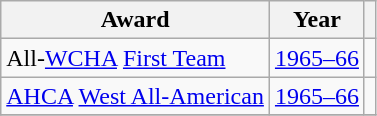<table class="wikitable">
<tr>
<th>Award</th>
<th>Year</th>
<th></th>
</tr>
<tr>
<td>All-<a href='#'>WCHA</a> <a href='#'>First Team</a></td>
<td><a href='#'>1965–66</a></td>
<td></td>
</tr>
<tr>
<td><a href='#'>AHCA</a> <a href='#'>West All-American</a></td>
<td><a href='#'>1965–66</a></td>
<td></td>
</tr>
<tr>
</tr>
</table>
